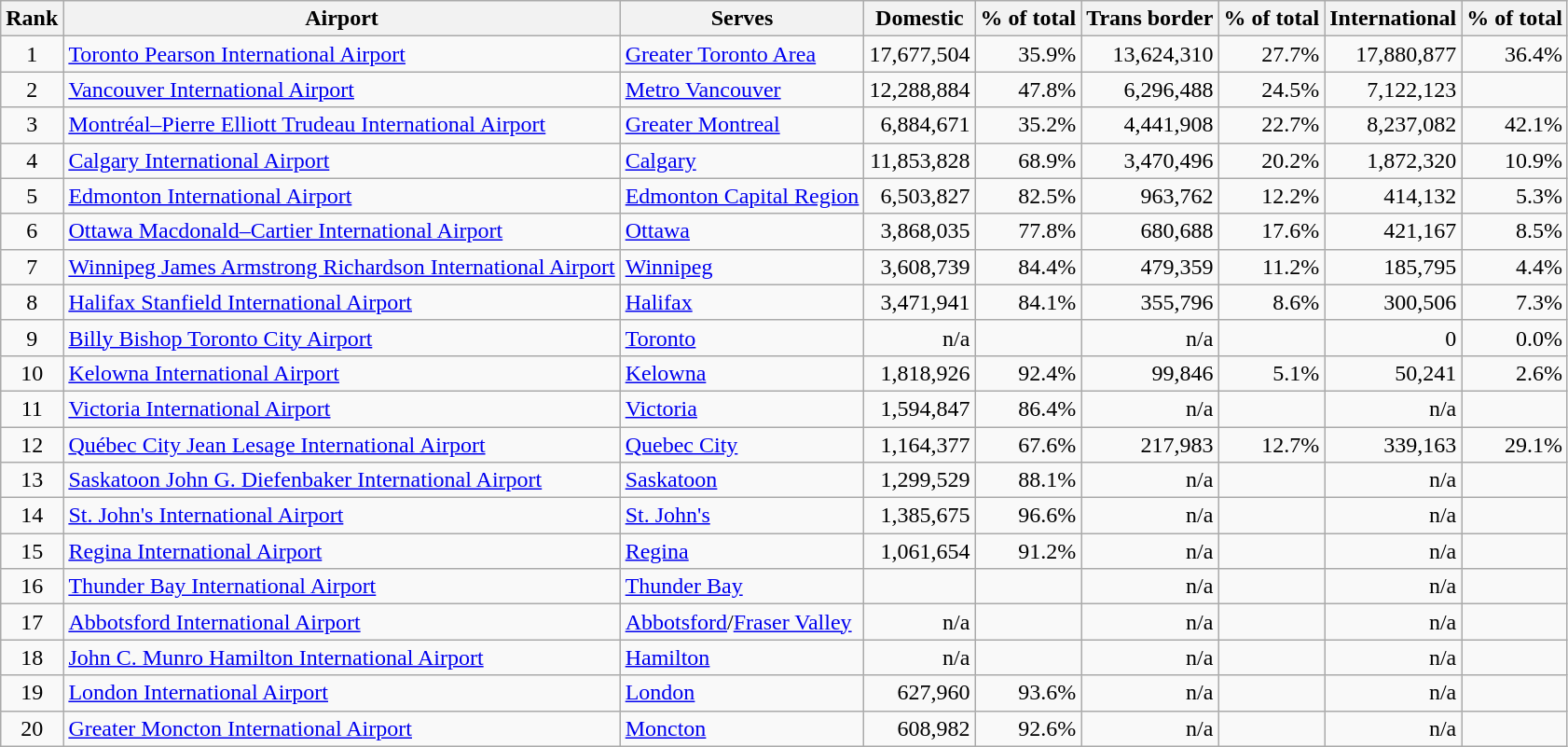<table class="wikitable sortable">
<tr>
<th>Rank</th>
<th>Airport</th>
<th>Serves</th>
<th>Domestic</th>
<th>% of total</th>
<th>Trans border</th>
<th>% of total</th>
<th>International</th>
<th>% of total</th>
</tr>
<tr>
<td style="text-align:center;">1</td>
<td><a href='#'>Toronto Pearson International Airport</a></td>
<td><a href='#'>Greater Toronto Area</a></td>
<td align="right">17,677,504</td>
<td align="right">35.9%</td>
<td align="right">13,624,310</td>
<td align="right">27.7%</td>
<td align="right">17,880,877</td>
<td align="right">36.4%</td>
</tr>
<tr>
<td style="text-align:center;">2</td>
<td><a href='#'>Vancouver International Airport</a></td>
<td><a href='#'>Metro Vancouver</a></td>
<td align="right">12,288,884</td>
<td align="right">47.8%</td>
<td align="right">6,296,488</td>
<td align="right">24.5%</td>
<td align="right">7,122,123</td>
<td align="right"></td>
</tr>
<tr>
<td style="text-align:center;">3</td>
<td><a href='#'>Montréal–Pierre Elliott Trudeau International Airport</a></td>
<td><a href='#'>Greater Montreal</a></td>
<td align="right">6,884,671</td>
<td align="right">35.2%</td>
<td align="right">4,441,908</td>
<td align="right">22.7%</td>
<td align="right">8,237,082</td>
<td align="right">42.1%</td>
</tr>
<tr>
<td style="text-align:center;">4</td>
<td><a href='#'>Calgary International Airport</a></td>
<td><a href='#'>Calgary</a></td>
<td align="right">11,853,828</td>
<td align="right">68.9%</td>
<td align="right">3,470,496</td>
<td align="right">20.2%</td>
<td align="right">1,872,320</td>
<td align="right">10.9%</td>
</tr>
<tr>
<td style="text-align:center;">5</td>
<td><a href='#'>Edmonton International Airport</a></td>
<td><a href='#'>Edmonton Capital Region</a></td>
<td align="right">6,503,827</td>
<td align="right">82.5%</td>
<td align="right">963,762</td>
<td align="right">12.2%</td>
<td align="right">414,132</td>
<td align="right">5.3%</td>
</tr>
<tr>
<td style="text-align:center;">6</td>
<td><a href='#'>Ottawa Macdonald–Cartier International Airport</a></td>
<td><a href='#'>Ottawa</a></td>
<td align="right">3,868,035</td>
<td align="right">77.8%</td>
<td align="right">680,688</td>
<td align="right">17.6%</td>
<td align="right">421,167</td>
<td align="right">8.5%</td>
</tr>
<tr>
<td style="text-align:center;">7</td>
<td><a href='#'>Winnipeg James Armstrong Richardson International Airport</a></td>
<td><a href='#'>Winnipeg</a></td>
<td align="right">3,608,739</td>
<td align="right">84.4%</td>
<td align="right">479,359</td>
<td align="right">11.2%</td>
<td align="right">185,795</td>
<td align="right">4.4%</td>
</tr>
<tr>
<td style="text-align:center;">8</td>
<td><a href='#'>Halifax Stanfield International Airport</a></td>
<td><a href='#'>Halifax</a></td>
<td align="right">3,471,941</td>
<td align="right">84.1%</td>
<td align="right">355,796</td>
<td align="right">8.6%</td>
<td align="right">300,506</td>
<td align="right">7.3%</td>
</tr>
<tr>
<td style="text-align:center;">9</td>
<td><a href='#'>Billy Bishop Toronto City Airport</a></td>
<td><a href='#'>Toronto</a></td>
<td align="right">n/a</td>
<td align="right"> </td>
<td align="right">n/a</td>
<td align="right"> </td>
<td align="right">0</td>
<td align="right">0.0%</td>
</tr>
<tr>
<td style="text-align:center;">10</td>
<td><a href='#'>Kelowna International Airport</a></td>
<td><a href='#'>Kelowna</a></td>
<td align="right">1,818,926</td>
<td align="right">92.4%</td>
<td align="right">99,846</td>
<td align="right">5.1%</td>
<td align="right">50,241</td>
<td align="right">2.6%</td>
</tr>
<tr>
<td style="text-align:center;">11</td>
<td><a href='#'>Victoria International Airport</a></td>
<td><a href='#'>Victoria</a></td>
<td align="right">1,594,847</td>
<td align="right">86.4%</td>
<td align="right">n/a</td>
<td align="right"> </td>
<td align="right">n/a</td>
<td align="right"> </td>
</tr>
<tr>
<td style="text-align:center;">12</td>
<td><a href='#'>Québec City Jean Lesage International Airport</a></td>
<td><a href='#'>Quebec City</a></td>
<td align="right">1,164,377</td>
<td align="right">67.6%</td>
<td align="right">217,983</td>
<td align="right">12.7%</td>
<td align="right">339,163</td>
<td align="right">29.1%</td>
</tr>
<tr>
<td style="text-align:center;">13</td>
<td><a href='#'>Saskatoon John G. Diefenbaker International Airport</a></td>
<td><a href='#'>Saskatoon</a></td>
<td align="right">1,299,529</td>
<td align="right">88.1%</td>
<td align="right">n/a</td>
<td align="right"> </td>
<td align="right">n/a</td>
<td align="right"> </td>
</tr>
<tr>
<td style="text-align:center;">14</td>
<td><a href='#'>St. John's International Airport</a></td>
<td><a href='#'>St. John's</a></td>
<td align="right">1,385,675</td>
<td align="right">96.6%</td>
<td align="right">n/a</td>
<td align="right"> </td>
<td align="right">n/a</td>
<td align="right"> </td>
</tr>
<tr>
<td style="text-align:center;">15</td>
<td><a href='#'>Regina International Airport</a></td>
<td><a href='#'>Regina</a></td>
<td align="right">1,061,654</td>
<td align="right">91.2%</td>
<td align="right">n/a</td>
<td align="right"> </td>
<td align="right">n/a</td>
<td align="right"> </td>
</tr>
<tr>
<td style="text-align:center;">16</td>
<td><a href='#'>Thunder Bay International Airport</a></td>
<td><a href='#'>Thunder Bay</a></td>
<td align="right"></td>
<td align="right"></td>
<td align="right">n/a</td>
<td align="right"> </td>
<td align="right">n/a</td>
<td align="right"> </td>
</tr>
<tr>
<td style="text-align:center;">17</td>
<td><a href='#'>Abbotsford International Airport</a></td>
<td><a href='#'>Abbotsford</a>/<a href='#'>Fraser Valley</a></td>
<td align="right">n/a</td>
<td align="right"> </td>
<td align="right">n/a</td>
<td align="right"> </td>
<td align="right">n/a</td>
<td align="right"> </td>
</tr>
<tr>
<td style="text-align:center;">18</td>
<td><a href='#'>John C. Munro Hamilton International Airport</a></td>
<td><a href='#'>Hamilton</a></td>
<td align="right">n/a</td>
<td align="right"> </td>
<td align="right">n/a</td>
<td align="right"> </td>
<td align="right">n/a</td>
<td align="right"> </td>
</tr>
<tr>
<td style="text-align:center;">19</td>
<td><a href='#'>London International Airport</a></td>
<td><a href='#'>London</a></td>
<td align="right">627,960</td>
<td align="right">93.6%</td>
<td align="right">n/a</td>
<td align="right"> </td>
<td align="right">n/a</td>
<td align="right"> </td>
</tr>
<tr>
<td style="text-align:center;">20</td>
<td><a href='#'>Greater Moncton International Airport</a></td>
<td><a href='#'>Moncton</a></td>
<td align="right">608,982</td>
<td align="right">92.6%</td>
<td align="right">n/a</td>
<td align="right"> </td>
<td align="right">n/a</td>
<td align="right"> </td>
</tr>
</table>
